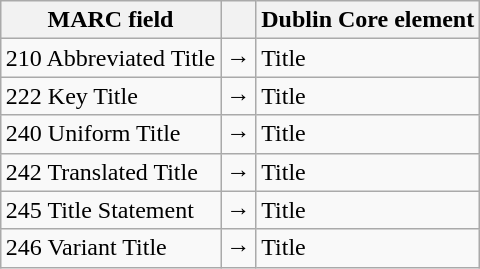<table class="wikitable" style="margin:1em auto;">
<tr>
<th>MARC field</th>
<th></th>
<th>Dublin Core element</th>
</tr>
<tr>
<td>210 Abbreviated Title</td>
<td>→</td>
<td>Title</td>
</tr>
<tr>
<td>222 Key Title</td>
<td>→</td>
<td>Title</td>
</tr>
<tr>
<td>240 Uniform Title</td>
<td>→</td>
<td>Title</td>
</tr>
<tr>
<td>242 Translated Title</td>
<td>→</td>
<td>Title</td>
</tr>
<tr>
<td>245 Title Statement</td>
<td>→</td>
<td>Title</td>
</tr>
<tr>
<td>246 Variant Title</td>
<td>→</td>
<td>Title</td>
</tr>
</table>
